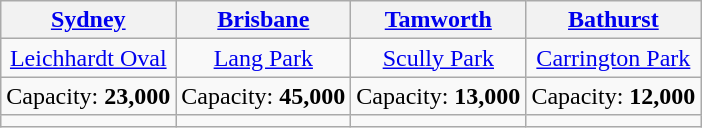<table class="wikitable" style="text-align:center">
<tr>
<th><a href='#'>Sydney</a></th>
<th><a href='#'>Brisbane</a></th>
<th><a href='#'>Tamworth</a></th>
<th><a href='#'>Bathurst</a></th>
</tr>
<tr>
<td><a href='#'>Leichhardt Oval</a></td>
<td><a href='#'>Lang Park</a></td>
<td><a href='#'>Scully Park</a></td>
<td><a href='#'>Carrington Park</a></td>
</tr>
<tr>
<td>Capacity: <strong>23,000</strong></td>
<td>Capacity: <strong>45,000</strong></td>
<td>Capacity: <strong>13,000</strong></td>
<td>Capacity: <strong>12,000</strong></td>
</tr>
<tr>
<td></td>
<td></td>
<td></td>
<td></td>
</tr>
</table>
